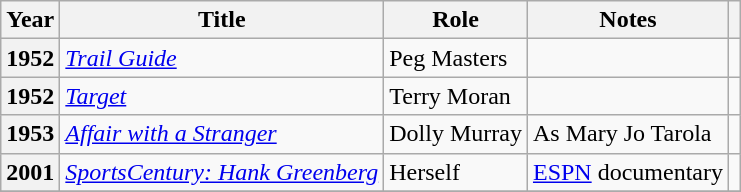<table class="wikitable plainrowheaders sortable" style="margin-right: 0;">
<tr>
<th scope="col">Year</th>
<th scope="col">Title</th>
<th scope="col">Role</th>
<th scope="col" class="unsortable">Notes</th>
<th scope="col" class="unsortable"></th>
</tr>
<tr>
<th scope="row">1952</th>
<td><em><a href='#'>Trail Guide</a></em></td>
<td>Peg Masters</td>
<td></td>
<td style="text-align:center;"></td>
</tr>
<tr>
<th scope="row">1952</th>
<td><em><a href='#'>Target</a></em></td>
<td>Terry Moran</td>
<td></td>
<td style="text-align:center;"></td>
</tr>
<tr>
<th scope="row">1953</th>
<td><em><a href='#'>Affair with a Stranger</a></em></td>
<td>Dolly Murray</td>
<td>As Mary Jo Tarola</td>
<td style="text-align:center;"></td>
</tr>
<tr>
<th scope="row">2001</th>
<td><em><a href='#'>SportsCentury: Hank Greenberg</a></em></td>
<td>Herself</td>
<td><a href='#'>ESPN</a> documentary</td>
<td style="text-align:center;"></td>
</tr>
<tr>
</tr>
</table>
